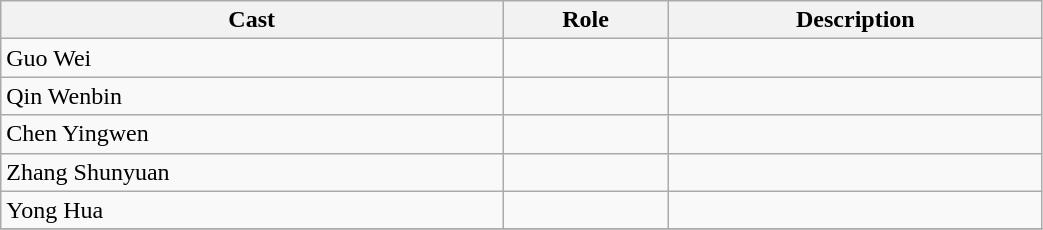<table class="wikitable" width="55%">
<tr>
<th>Cast</th>
<th>Role</th>
<th>Description</th>
</tr>
<tr>
<td>Guo Wei</td>
<td></td>
<td></td>
</tr>
<tr>
<td>Qin Wenbin</td>
<td></td>
<td></td>
</tr>
<tr>
<td>Chen Yingwen</td>
<td></td>
<td></td>
</tr>
<tr>
<td>Zhang Shunyuan</td>
<td></td>
<td></td>
</tr>
<tr>
<td>Yong Hua</td>
<td></td>
<td></td>
</tr>
<tr>
</tr>
</table>
